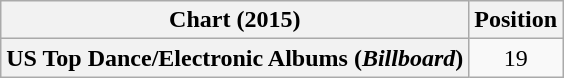<table class="wikitable plainrowheaders" style="text-align:center">
<tr>
<th scope="col">Chart (2015)</th>
<th scope="col">Position</th>
</tr>
<tr>
<th scope="row">US Top Dance/Electronic Albums (<em>Billboard</em>)</th>
<td>19</td>
</tr>
</table>
